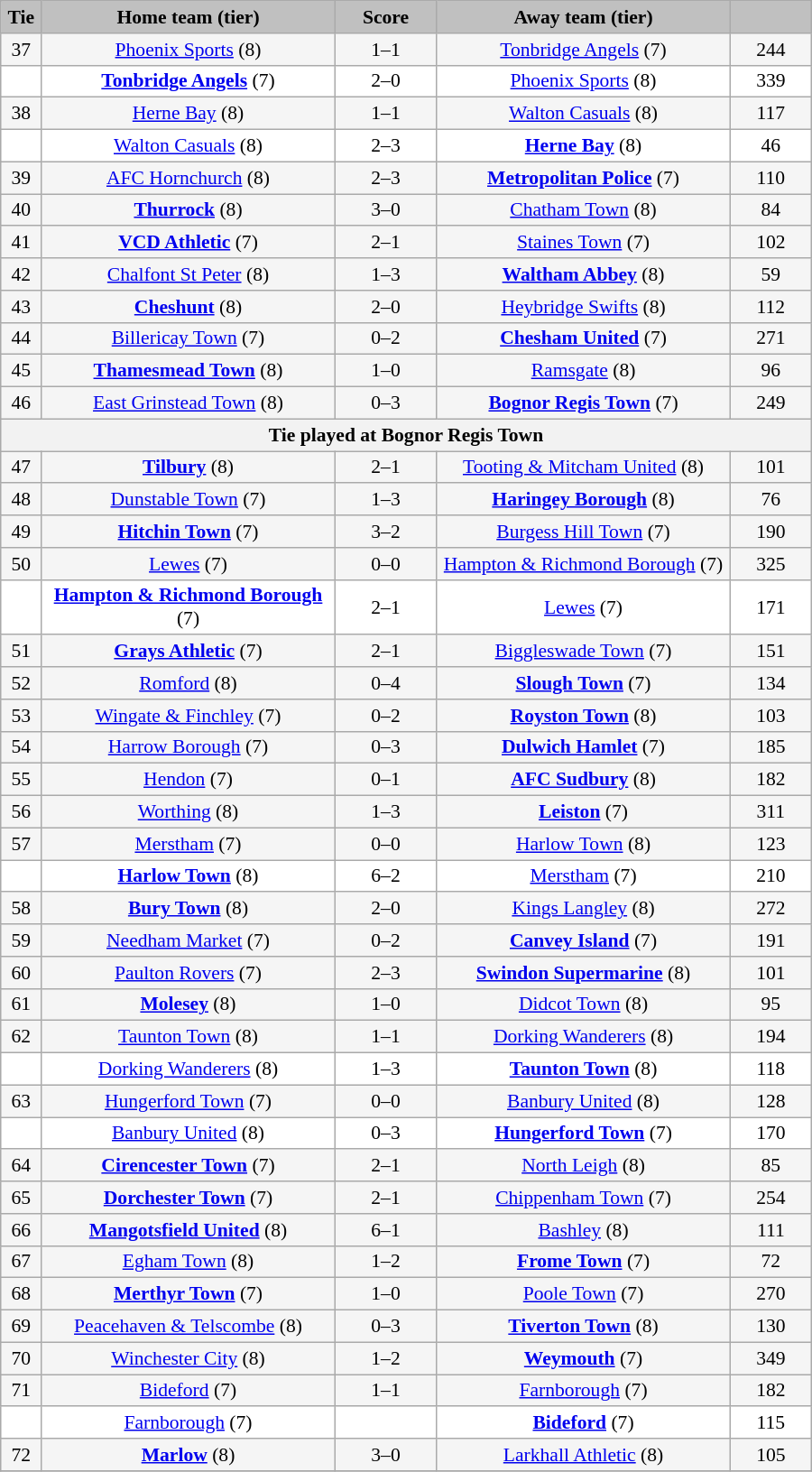<table class="wikitable" style="width: 600px; background:WhiteSmoke; text-align:center; font-size:90%">
<tr>
<td scope="col" style="width:  5.00%; background:silver;"><strong>Tie</strong></td>
<td scope="col" style="width: 36.25%; background:silver;"><strong>Home team (tier)</strong></td>
<td scope="col" style="width: 12.50%; background:silver;"><strong>Score</strong></td>
<td scope="col" style="width: 36.25%; background:silver;"><strong>Away team (tier)</strong></td>
<td scope="col" style="width: 10.00%; background:silver;"><strong></strong></td>
</tr>
<tr>
<td>37</td>
<td><a href='#'>Phoenix Sports</a> (8)</td>
<td>1–1</td>
<td><a href='#'>Tonbridge Angels</a> (7)</td>
<td>244</td>
</tr>
<tr style="background:white;">
<td><em></em></td>
<td><strong><a href='#'>Tonbridge Angels</a></strong> (7)</td>
<td>2–0</td>
<td><a href='#'>Phoenix Sports</a> (8)</td>
<td>339</td>
</tr>
<tr>
<td>38</td>
<td><a href='#'>Herne Bay</a> (8)</td>
<td>1–1</td>
<td><a href='#'>Walton Casuals</a> (8)</td>
<td>117</td>
</tr>
<tr style="background:white;">
<td><em></em></td>
<td><a href='#'>Walton Casuals</a> (8)</td>
<td>2–3</td>
<td><strong><a href='#'>Herne Bay</a></strong> (8)</td>
<td>46</td>
</tr>
<tr>
<td>39</td>
<td><a href='#'>AFC Hornchurch</a> (8)</td>
<td>2–3</td>
<td><strong><a href='#'>Metropolitan Police</a></strong> (7)</td>
<td>110</td>
</tr>
<tr>
<td>40</td>
<td><strong><a href='#'>Thurrock</a></strong> (8)</td>
<td>3–0</td>
<td><a href='#'>Chatham Town</a> (8)</td>
<td>84</td>
</tr>
<tr>
<td>41</td>
<td><strong><a href='#'>VCD Athletic</a></strong> (7)</td>
<td>2–1</td>
<td><a href='#'>Staines Town</a> (7)</td>
<td>102</td>
</tr>
<tr>
<td>42</td>
<td><a href='#'>Chalfont St Peter</a> (8)</td>
<td>1–3</td>
<td><strong><a href='#'>Waltham Abbey</a></strong> (8)</td>
<td>59</td>
</tr>
<tr>
<td>43</td>
<td><strong><a href='#'>Cheshunt</a></strong> (8)</td>
<td>2–0</td>
<td><a href='#'>Heybridge Swifts</a> (8)</td>
<td>112</td>
</tr>
<tr>
<td>44</td>
<td><a href='#'>Billericay Town</a> (7)</td>
<td>0–2</td>
<td><strong><a href='#'>Chesham United</a></strong> (7)</td>
<td>271</td>
</tr>
<tr>
<td>45</td>
<td><strong><a href='#'>Thamesmead Town</a></strong> (8)</td>
<td>1–0</td>
<td><a href='#'>Ramsgate</a> (8)</td>
<td>96</td>
</tr>
<tr>
<td>46</td>
<td><a href='#'>East Grinstead Town</a> (8)</td>
<td>0–3</td>
<td><strong><a href='#'>Bognor Regis Town</a></strong> (7)</td>
<td>249</td>
</tr>
<tr>
<th colspan="5">Tie played at Bognor Regis Town</th>
</tr>
<tr>
<td>47</td>
<td><strong><a href='#'>Tilbury</a></strong> (8)</td>
<td>2–1</td>
<td><a href='#'>Tooting & Mitcham United</a> (8)</td>
<td>101</td>
</tr>
<tr>
<td>48</td>
<td><a href='#'>Dunstable Town</a> (7)</td>
<td>1–3</td>
<td><strong><a href='#'>Haringey Borough</a></strong> (8)</td>
<td>76</td>
</tr>
<tr>
<td>49</td>
<td><strong><a href='#'>Hitchin Town</a></strong> (7)</td>
<td>3–2</td>
<td><a href='#'>Burgess Hill Town</a> (7)</td>
<td>190</td>
</tr>
<tr>
<td>50</td>
<td><a href='#'>Lewes</a> (7)</td>
<td>0–0</td>
<td><a href='#'>Hampton & Richmond Borough</a> (7)</td>
<td>325</td>
</tr>
<tr style="background:white;">
<td><em></em></td>
<td><strong><a href='#'>Hampton & Richmond Borough</a></strong> (7)</td>
<td>2–1</td>
<td><a href='#'>Lewes</a> (7)</td>
<td>171</td>
</tr>
<tr>
<td>51</td>
<td><strong><a href='#'>Grays Athletic</a></strong> (7)</td>
<td>2–1</td>
<td><a href='#'>Biggleswade Town</a> (7)</td>
<td>151</td>
</tr>
<tr>
<td>52</td>
<td><a href='#'>Romford</a> (8)</td>
<td>0–4</td>
<td><strong><a href='#'>Slough Town</a></strong> (7)</td>
<td>134</td>
</tr>
<tr>
<td>53</td>
<td><a href='#'>Wingate & Finchley</a> (7)</td>
<td>0–2</td>
<td><strong><a href='#'>Royston Town</a></strong> (8)</td>
<td>103</td>
</tr>
<tr>
<td>54</td>
<td><a href='#'>Harrow Borough</a> (7)</td>
<td>0–3</td>
<td><strong><a href='#'>Dulwich Hamlet</a></strong> (7)</td>
<td>185</td>
</tr>
<tr>
<td>55</td>
<td><a href='#'>Hendon</a> (7)</td>
<td>0–1</td>
<td><strong><a href='#'>AFC Sudbury</a></strong> (8)</td>
<td>182</td>
</tr>
<tr>
<td>56</td>
<td><a href='#'>Worthing</a> (8)</td>
<td>1–3</td>
<td><strong><a href='#'>Leiston</a></strong> (7)</td>
<td>311</td>
</tr>
<tr>
<td>57</td>
<td><a href='#'>Merstham</a> (7)</td>
<td>0–0</td>
<td><a href='#'>Harlow Town</a> (8)</td>
<td>123</td>
</tr>
<tr style="background:white;">
<td><em></em></td>
<td><strong><a href='#'>Harlow Town</a></strong> (8)</td>
<td>6–2</td>
<td><a href='#'>Merstham</a> (7)</td>
<td>210</td>
</tr>
<tr>
<td>58</td>
<td><strong><a href='#'>Bury Town</a></strong> (8)</td>
<td>2–0</td>
<td><a href='#'>Kings Langley</a> (8)</td>
<td>272</td>
</tr>
<tr>
<td>59</td>
<td><a href='#'>Needham Market</a> (7)</td>
<td>0–2</td>
<td><strong><a href='#'>Canvey Island</a></strong> (7)</td>
<td>191</td>
</tr>
<tr>
<td>60</td>
<td><a href='#'>Paulton Rovers</a> (7)</td>
<td>2–3</td>
<td><strong><a href='#'>Swindon Supermarine</a></strong> (8)</td>
<td>101</td>
</tr>
<tr>
<td>61</td>
<td><strong><a href='#'>Molesey</a></strong> (8)</td>
<td>1–0</td>
<td><a href='#'>Didcot Town</a> (8)</td>
<td>95</td>
</tr>
<tr>
<td>62</td>
<td><a href='#'>Taunton Town</a> (8)</td>
<td>1–1</td>
<td><a href='#'>Dorking Wanderers</a> (8)</td>
<td>194</td>
</tr>
<tr style="background:white;">
<td><em></em></td>
<td><a href='#'>Dorking Wanderers</a> (8)</td>
<td>1–3</td>
<td><strong><a href='#'>Taunton Town</a></strong> (8)</td>
<td>118</td>
</tr>
<tr>
<td>63</td>
<td><a href='#'>Hungerford Town</a> (7)</td>
<td>0–0</td>
<td><a href='#'>Banbury United</a> (8)</td>
<td>128</td>
</tr>
<tr style="background:white;">
<td><em></em></td>
<td><a href='#'>Banbury United</a> (8)</td>
<td>0–3</td>
<td><strong><a href='#'>Hungerford Town</a></strong> (7)</td>
<td>170</td>
</tr>
<tr>
<td>64</td>
<td><strong><a href='#'>Cirencester Town</a></strong> (7)</td>
<td>2–1</td>
<td><a href='#'>North Leigh</a> (8)</td>
<td>85</td>
</tr>
<tr>
<td>65</td>
<td><strong><a href='#'>Dorchester Town</a></strong> (7)</td>
<td>2–1</td>
<td><a href='#'>Chippenham Town</a> (7)</td>
<td>254</td>
</tr>
<tr>
<td>66</td>
<td><strong><a href='#'>Mangotsfield United</a></strong> (8)</td>
<td>6–1</td>
<td><a href='#'>Bashley</a> (8)</td>
<td>111</td>
</tr>
<tr>
<td>67</td>
<td><a href='#'>Egham Town</a> (8)</td>
<td>1–2</td>
<td><strong><a href='#'>Frome Town</a></strong> (7)</td>
<td>72</td>
</tr>
<tr>
<td>68</td>
<td><strong><a href='#'>Merthyr Town</a></strong> (7)</td>
<td>1–0</td>
<td><a href='#'>Poole Town</a> (7)</td>
<td>270</td>
</tr>
<tr>
<td>69</td>
<td><a href='#'>Peacehaven & Telscombe</a> (8)</td>
<td>0–3</td>
<td><strong><a href='#'>Tiverton Town</a></strong> (8)</td>
<td>130</td>
</tr>
<tr>
<td>70</td>
<td><a href='#'>Winchester City</a> (8)</td>
<td>1–2</td>
<td><strong><a href='#'>Weymouth</a></strong> (7)</td>
<td>349</td>
</tr>
<tr>
<td>71</td>
<td><a href='#'>Bideford</a> (7)</td>
<td>1–1</td>
<td><a href='#'>Farnborough</a> (7)</td>
<td>182</td>
</tr>
<tr style="background:white;">
<td><em></em></td>
<td><a href='#'>Farnborough</a> (7)</td>
<td></td>
<td><strong><a href='#'>Bideford</a></strong> (7)</td>
<td>115</td>
</tr>
<tr>
<td>72</td>
<td><strong><a href='#'>Marlow</a></strong> (8)</td>
<td>3–0</td>
<td><a href='#'>Larkhall Athletic</a> (8)</td>
<td>105</td>
</tr>
<tr>
</tr>
</table>
